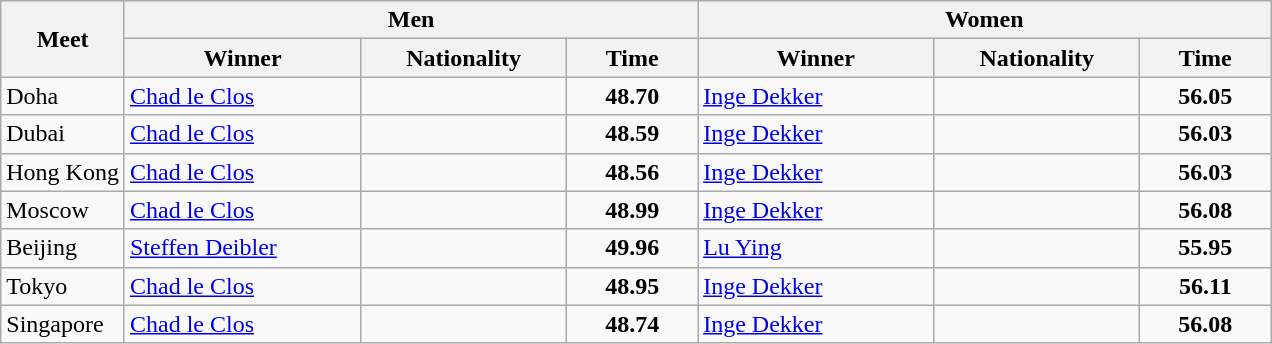<table class="wikitable">
<tr>
<th rowspan="2">Meet</th>
<th colspan="3">Men</th>
<th colspan="3">Women</th>
</tr>
<tr>
<th width=150>Winner</th>
<th width=130>Nationality</th>
<th width=80>Time</th>
<th width=150>Winner</th>
<th width=130>Nationality</th>
<th width=80>Time</th>
</tr>
<tr>
<td>Doha</td>
<td><a href='#'>Chad le Clos</a></td>
<td></td>
<td align=center><strong>48.70</strong></td>
<td><a href='#'>Inge Dekker</a></td>
<td></td>
<td align=center><strong>56.05</strong></td>
</tr>
<tr>
<td>Dubai</td>
<td><a href='#'>Chad le Clos</a></td>
<td></td>
<td align=center><strong>48.59</strong></td>
<td><a href='#'>Inge Dekker</a></td>
<td></td>
<td align=center><strong>56.03</strong></td>
</tr>
<tr>
<td>Hong Kong</td>
<td><a href='#'>Chad le Clos</a></td>
<td></td>
<td align=center><strong>48.56</strong></td>
<td><a href='#'>Inge Dekker</a></td>
<td></td>
<td align=center><strong>56.03</strong></td>
</tr>
<tr>
<td>Moscow</td>
<td><a href='#'>Chad le Clos</a></td>
<td></td>
<td align=center><strong>48.99</strong></td>
<td><a href='#'>Inge Dekker</a></td>
<td></td>
<td align=center><strong>56.08</strong></td>
</tr>
<tr>
<td>Beijing</td>
<td><a href='#'>Steffen Deibler</a></td>
<td></td>
<td align=center><strong>49.96</strong></td>
<td><a href='#'>Lu Ying</a></td>
<td></td>
<td align=center><strong>55.95</strong></td>
</tr>
<tr>
<td>Tokyo</td>
<td><a href='#'>Chad le Clos</a></td>
<td></td>
<td align=center><strong>48.95</strong></td>
<td><a href='#'>Inge Dekker</a></td>
<td></td>
<td align=center><strong>56.11</strong></td>
</tr>
<tr>
<td>Singapore</td>
<td><a href='#'>Chad le Clos</a></td>
<td></td>
<td align=center><strong>48.74</strong></td>
<td><a href='#'>Inge Dekker</a></td>
<td></td>
<td align=center><strong>56.08</strong></td>
</tr>
</table>
